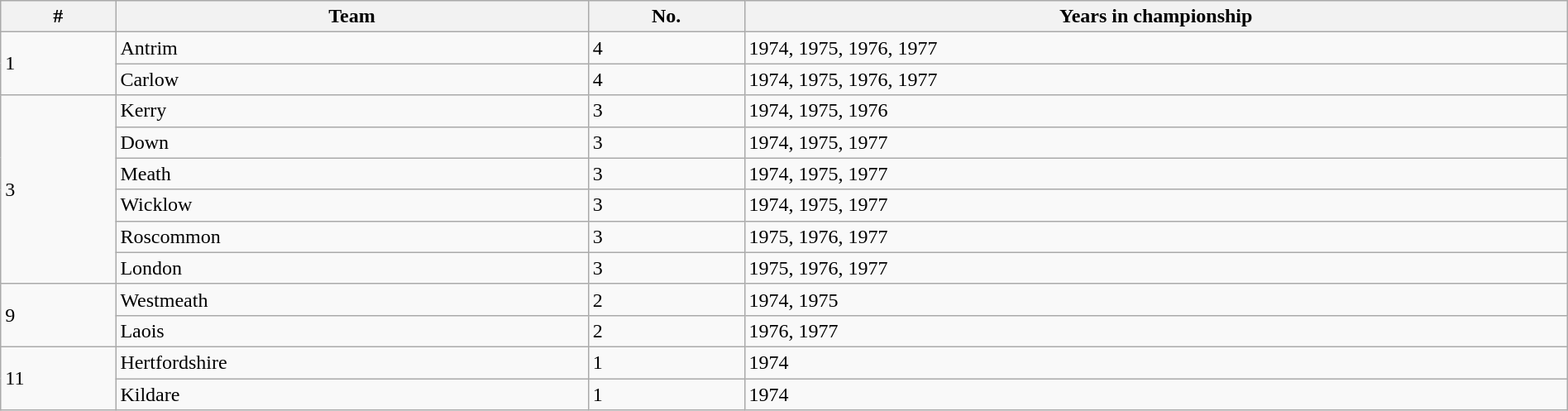<table class="wikitable" width="100%">
<tr>
<th>#</th>
<th>Team</th>
<th>No.</th>
<th>Years in championship</th>
</tr>
<tr>
<td rowspan="2">1</td>
<td>Antrim</td>
<td>4</td>
<td>1974, 1975, 1976, 1977</td>
</tr>
<tr>
<td>Carlow</td>
<td>4</td>
<td>1974, 1975, 1976, 1977</td>
</tr>
<tr>
<td rowspan="6">3</td>
<td>Kerry</td>
<td>3</td>
<td>1974, 1975, 1976</td>
</tr>
<tr>
<td>Down</td>
<td>3</td>
<td>1974, 1975, 1977</td>
</tr>
<tr>
<td>Meath</td>
<td>3</td>
<td>1974, 1975, 1977</td>
</tr>
<tr>
<td>Wicklow</td>
<td>3</td>
<td>1974, 1975, 1977</td>
</tr>
<tr>
<td>Roscommon</td>
<td>3</td>
<td>1975, 1976, 1977</td>
</tr>
<tr>
<td>London</td>
<td>3</td>
<td>1975, 1976, 1977</td>
</tr>
<tr>
<td rowspan="2">9</td>
<td>Westmeath</td>
<td>2</td>
<td>1974, 1975</td>
</tr>
<tr>
<td>Laois</td>
<td>2</td>
<td>1976, 1977</td>
</tr>
<tr>
<td rowspan="2">11</td>
<td>Hertfordshire</td>
<td>1</td>
<td>1974</td>
</tr>
<tr>
<td>Kildare</td>
<td>1</td>
<td>1974</td>
</tr>
</table>
